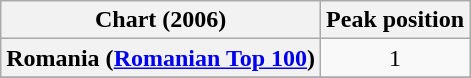<table class="wikitable sortable plainrowheaders" style="text-align:center">
<tr>
<th scope="col">Chart (2006)</th>
<th scope="col">Peak position</th>
</tr>
<tr>
<th scope="row">Romania (<a href='#'>Romanian Top 100</a>)</th>
<td>1</td>
</tr>
<tr>
</tr>
</table>
